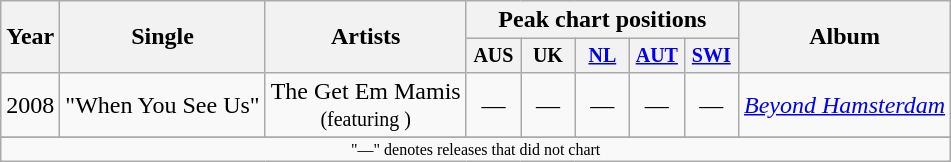<table class="wikitable" style="text-align:center;">
<tr>
<th rowspan="2">Year</th>
<th rowspan="2">Single</th>
<th rowspan="2">Artists</th>
<th colspan="5">Peak chart positions</th>
<th rowspan="2">Album</th>
</tr>
<tr style="font-size:smaller;">
<th style="width:30px;">AUS</th>
<th style="width:30px;">UK</th>
<th style="width:30px;"><a href='#'>NL</a></th>
<th style="width:30px;"><a href='#'>AUT</a></th>
<th style="width:30px;"><a href='#'>SWI</a></th>
</tr>
<tr>
<td>2008</td>
<td style="text-align:left;">"When You See Us"</td>
<td>The Get Em Mamis <br><small>(featuring )</small></td>
<td>—</td>
<td>—</td>
<td>—</td>
<td>—</td>
<td>—</td>
<td style="text-align:left;"><em><a href='#'>Beyond Hamsterdam</a></em></td>
</tr>
<tr>
</tr>
<tr>
<td colspan="10" style="font-size:8pt">"—" denotes releases that did not chart</td>
</tr>
</table>
